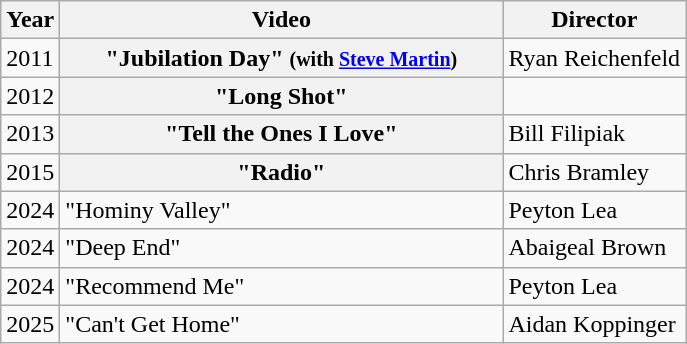<table class="wikitable plainrowheaders">
<tr>
<th>Year</th>
<th style="width:18em;">Video</th>
<th>Director</th>
</tr>
<tr>
<td>2011</td>
<th scope="row">"Jubilation Day" <small>(with <a href='#'>Steve Martin</a>)</small></th>
<td>Ryan Reichenfeld</td>
</tr>
<tr>
<td>2012</td>
<th scope="row">"Long Shot"</th>
<td></td>
</tr>
<tr>
<td>2013</td>
<th scope="row">"Tell the Ones I Love"</th>
<td>Bill Filipiak</td>
</tr>
<tr>
<td>2015</td>
<th scope="row">"Radio"</th>
<td>Chris Bramley</td>
</tr>
<tr>
<td>2024</td>
<td>"Hominy Valley"</td>
<td>Peyton Lea</td>
</tr>
<tr>
<td>2024</td>
<td>"Deep End"</td>
<td>Abaigeal Brown</td>
</tr>
<tr>
<td>2024</td>
<td>"Recommend Me"</td>
<td>Peyton Lea</td>
</tr>
<tr>
<td>2025</td>
<td>"Can't Get Home"</td>
<td>Aidan Koppinger</td>
</tr>
</table>
